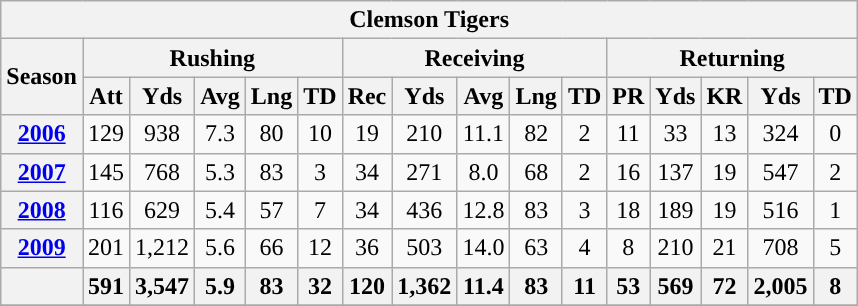<table class=wikitable style="text-align:center;">
<tr>
<th colspan="16">Clemson Tigers</th>
</tr>
<tr>
<th rowspan="2">Season</th>
<th colspan="5">Rushing</th>
<th colspan="5">Receiving</th>
<th colspan="5">Returning</th>
</tr>
<tr>
<th>Att</th>
<th>Yds</th>
<th>Avg</th>
<th>Lng</th>
<th>TD</th>
<th>Rec</th>
<th>Yds</th>
<th>Avg</th>
<th>Lng</th>
<th>TD</th>
<th>PR</th>
<th>Yds</th>
<th>KR</th>
<th>Yds</th>
<th>TD</th>
</tr>
<tr>
<th><a href='#'>2006</a></th>
<td>129</td>
<td>938</td>
<td>7.3</td>
<td>80</td>
<td>10</td>
<td>19</td>
<td>210</td>
<td>11.1</td>
<td>82</td>
<td>2</td>
<td>11</td>
<td>33</td>
<td>13</td>
<td>324</td>
<td>0</td>
</tr>
<tr>
<th><a href='#'>2007</a></th>
<td>145</td>
<td>768</td>
<td>5.3</td>
<td>83</td>
<td>3</td>
<td>34</td>
<td>271</td>
<td>8.0</td>
<td>68</td>
<td>2</td>
<td>16</td>
<td>137</td>
<td>19</td>
<td>547</td>
<td>2</td>
</tr>
<tr>
<th><a href='#'>2008</a></th>
<td>116</td>
<td>629</td>
<td>5.4</td>
<td>57</td>
<td>7</td>
<td>34</td>
<td>436</td>
<td>12.8</td>
<td>83</td>
<td>3</td>
<td>18</td>
<td>189</td>
<td>19</td>
<td>516</td>
<td>1</td>
</tr>
<tr>
<th><a href='#'>2009</a></th>
<td>201</td>
<td>1,212</td>
<td>5.6</td>
<td>66</td>
<td>12</td>
<td>36</td>
<td>503</td>
<td>14.0</td>
<td>63</td>
<td>4</td>
<td>8</td>
<td>210</td>
<td>21</td>
<td>708</td>
<td>5</td>
</tr>
<tr>
<th></th>
<th>591</th>
<th>3,547</th>
<th>5.9</th>
<th>83</th>
<th>32</th>
<th>120</th>
<th>1,362</th>
<th>11.4</th>
<th>83</th>
<th>11</th>
<th>53</th>
<th>569</th>
<th>72</th>
<th>2,005</th>
<th>8</th>
</tr>
<tr>
</tr>
</table>
